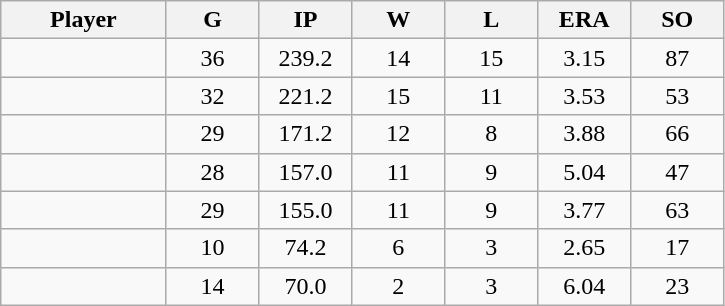<table class="wikitable sortable">
<tr>
<th bgcolor="#DDDDFF" width="16%">Player</th>
<th bgcolor="#DDDDFF" width="9%">G</th>
<th bgcolor="#DDDDFF" width="9%">IP</th>
<th bgcolor="#DDDDFF" width="9%">W</th>
<th bgcolor="#DDDDFF" width="9%">L</th>
<th bgcolor="#DDDDFF" width="9%">ERA</th>
<th bgcolor="#DDDDFF" width="9%">SO</th>
</tr>
<tr align="center">
<td></td>
<td>36</td>
<td>239.2</td>
<td>14</td>
<td>15</td>
<td>3.15</td>
<td>87</td>
</tr>
<tr align="center">
<td></td>
<td>32</td>
<td>221.2</td>
<td>15</td>
<td>11</td>
<td>3.53</td>
<td>53</td>
</tr>
<tr align="center">
<td></td>
<td>29</td>
<td>171.2</td>
<td>12</td>
<td>8</td>
<td>3.88</td>
<td>66</td>
</tr>
<tr align="center">
<td></td>
<td>28</td>
<td>157.0</td>
<td>11</td>
<td>9</td>
<td>5.04</td>
<td>47</td>
</tr>
<tr align="center">
<td></td>
<td>29</td>
<td>155.0</td>
<td>11</td>
<td>9</td>
<td>3.77</td>
<td>63</td>
</tr>
<tr align="center">
<td></td>
<td>10</td>
<td>74.2</td>
<td>6</td>
<td>3</td>
<td>2.65</td>
<td>17</td>
</tr>
<tr align="center">
<td></td>
<td>14</td>
<td>70.0</td>
<td>2</td>
<td>3</td>
<td>6.04</td>
<td>23</td>
</tr>
</table>
